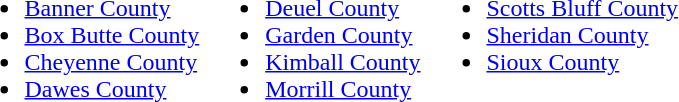<table>
<tr ---- valign="top">
<td><br><ul><li><a href='#'>Banner County</a></li><li><a href='#'>Box Butte County</a></li><li><a href='#'>Cheyenne County</a></li><li><a href='#'>Dawes County</a></li></ul></td>
<td><br><ul><li><a href='#'>Deuel County</a></li><li><a href='#'>Garden County</a></li><li><a href='#'>Kimball County</a></li><li><a href='#'>Morrill County</a></li></ul></td>
<td><br><ul><li><a href='#'>Scotts Bluff County</a></li><li><a href='#'>Sheridan County</a></li><li><a href='#'>Sioux County</a></li></ul></td>
</tr>
</table>
